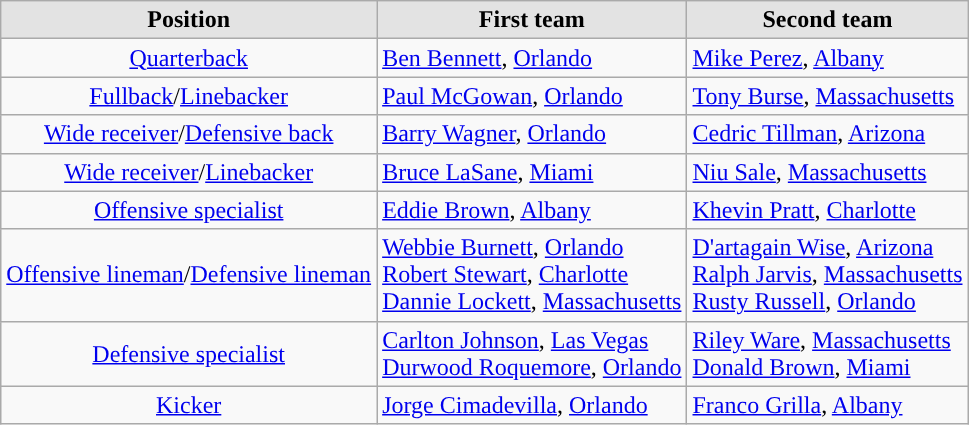<table class="wikitable">
<tr>
<th style="background:#e3e3e3;">Position</th>
<th style="background:#e3e3e3;">First team</th>
<th style="background:#e3e3e3;">Second team</th>
</tr>
<tr>
<td align=center><a href='#'>Quarterback</a></td>
<td><a href='#'>Ben Bennett</a>, <a href='#'>Orlando</a></td>
<td><a href='#'>Mike Perez</a>, <a href='#'>Albany</a></td>
</tr>
<tr>
<td align=center><a href='#'>Fullback</a>/<a href='#'>Linebacker</a></td>
<td><a href='#'>Paul McGowan</a>, <a href='#'>Orlando</a></td>
<td><a href='#'>Tony Burse</a>, <a href='#'>Massachusetts</a></td>
</tr>
<tr>
<td align=center><a href='#'>Wide receiver</a>/<a href='#'>Defensive back</a></td>
<td><a href='#'>Barry Wagner</a>, <a href='#'>Orlando</a></td>
<td><a href='#'>Cedric Tillman</a>, <a href='#'>Arizona</a></td>
</tr>
<tr>
<td align=center><a href='#'>Wide receiver</a>/<a href='#'>Linebacker</a></td>
<td><a href='#'>Bruce LaSane</a>, <a href='#'>Miami</a></td>
<td><a href='#'>Niu Sale</a>, <a href='#'>Massachusetts</a></td>
</tr>
<tr>
<td align=center><a href='#'>Offensive specialist</a></td>
<td><a href='#'>Eddie Brown</a>, <a href='#'>Albany</a></td>
<td><a href='#'>Khevin Pratt</a>, <a href='#'>Charlotte</a></td>
</tr>
<tr>
<td align=center><a href='#'>Offensive lineman</a>/<a href='#'>Defensive lineman</a></td>
<td><a href='#'>Webbie Burnett</a>, <a href='#'>Orlando</a><br><a href='#'>Robert Stewart</a>, <a href='#'>Charlotte</a><br><a href='#'>Dannie Lockett</a>, <a href='#'>Massachusetts</a></td>
<td><a href='#'>D'artagain Wise</a>, <a href='#'>Arizona</a><br><a href='#'>Ralph Jarvis</a>, <a href='#'>Massachusetts</a><br><a href='#'>Rusty Russell</a>, <a href='#'>Orlando</a></td>
</tr>
<tr>
<td align=center><a href='#'>Defensive specialist</a></td>
<td><a href='#'>Carlton Johnson</a>, <a href='#'>Las Vegas</a><br><a href='#'>Durwood Roquemore</a>, <a href='#'>Orlando</a></td>
<td><a href='#'>Riley Ware</a>, <a href='#'>Massachusetts</a><br><a href='#'>Donald Brown</a>, <a href='#'>Miami</a></td>
</tr>
<tr>
<td align=center><a href='#'>Kicker</a></td>
<td><a href='#'>Jorge Cimadevilla</a>, <a href='#'>Orlando</a></td>
<td><a href='#'>Franco Grilla</a>, <a href='#'>Albany</a></td>
</tr>
</table>
